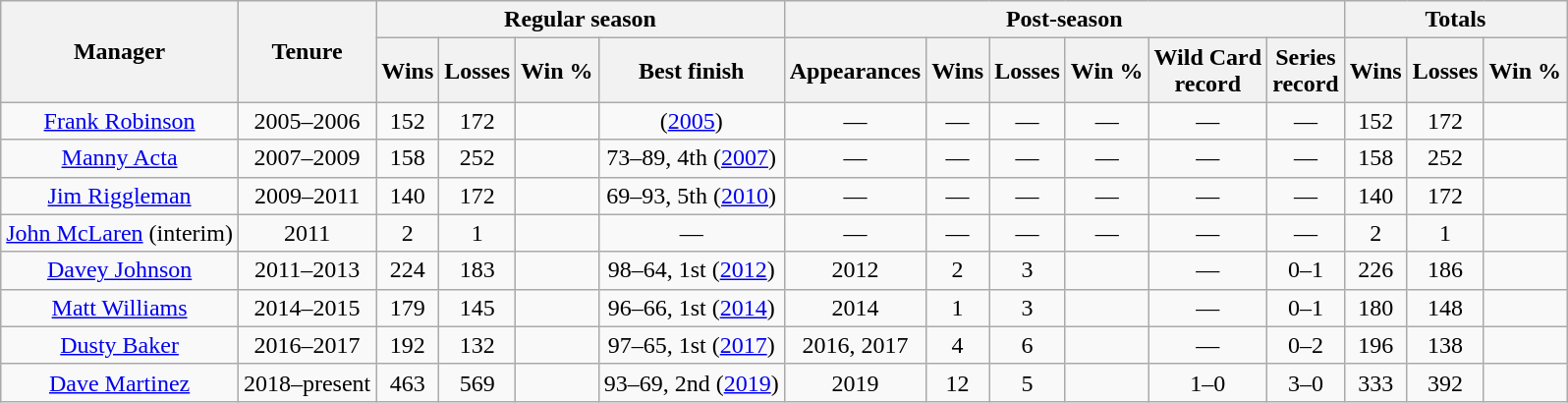<table class="wikitable" style="text-align:center">
<tr>
<th rowspan="2">Manager</th>
<th rowspan="2">Tenure</th>
<th colspan="4">Regular season</th>
<th colspan="6">Post-season</th>
<th colspan="3">Totals</th>
</tr>
<tr>
<th>Wins</th>
<th>Losses</th>
<th>Win %</th>
<th>Best finish</th>
<th>Appearances</th>
<th>Wins</th>
<th>Losses</th>
<th>Win %</th>
<th>Wild Card<br>record</th>
<th>Series<br>record</th>
<th>Wins</th>
<th>Losses</th>
<th>Win %</th>
</tr>
<tr>
<td><a href='#'>Frank Robinson</a></td>
<td>2005–2006</td>
<td>152</td>
<td>172</td>
<td></td>
<td> (<a href='#'>2005</a>)</td>
<td>—</td>
<td>—</td>
<td>—</td>
<td>—</td>
<td>—</td>
<td>—</td>
<td>152</td>
<td>172</td>
<td></td>
</tr>
<tr>
<td><a href='#'>Manny Acta</a></td>
<td>2007–2009</td>
<td>158</td>
<td>252</td>
<td></td>
<td>73–89, 4th (<a href='#'>2007</a>)</td>
<td>—</td>
<td>—</td>
<td>—</td>
<td>—</td>
<td>—</td>
<td>—</td>
<td>158</td>
<td>252</td>
<td></td>
</tr>
<tr>
<td><a href='#'>Jim Riggleman</a></td>
<td>2009–2011</td>
<td>140</td>
<td>172</td>
<td></td>
<td>69–93, 5th (<a href='#'>2010</a>) </td>
<td>—</td>
<td>—</td>
<td>—</td>
<td>—</td>
<td>—</td>
<td>—</td>
<td>140</td>
<td>172</td>
<td></td>
</tr>
<tr>
<td><a href='#'>John McLaren</a> (interim)</td>
<td>2011</td>
<td>2</td>
<td>1</td>
<td></td>
<td>— </td>
<td>—</td>
<td>—</td>
<td>—</td>
<td>—</td>
<td>—</td>
<td>—</td>
<td>2</td>
<td>1</td>
<td></td>
</tr>
<tr>
<td><a href='#'>Davey Johnson</a></td>
<td>2011–2013</td>
<td>224</td>
<td>183</td>
<td></td>
<td>98–64, 1st (<a href='#'>2012</a>)</td>
<td>2012</td>
<td>2</td>
<td>3</td>
<td></td>
<td>—</td>
<td>0–1</td>
<td>226</td>
<td>186</td>
<td></td>
</tr>
<tr>
<td><a href='#'>Matt Williams</a></td>
<td>2014–2015</td>
<td>179</td>
<td>145</td>
<td></td>
<td>96–66, 1st (<a href='#'>2014</a>)</td>
<td>2014</td>
<td>1</td>
<td>3</td>
<td></td>
<td>—</td>
<td>0–1</td>
<td>180</td>
<td>148</td>
<td></td>
</tr>
<tr>
<td><a href='#'>Dusty Baker</a></td>
<td>2016–2017</td>
<td>192</td>
<td>132</td>
<td></td>
<td>97–65, 1st (<a href='#'>2017</a>)</td>
<td>2016, 2017</td>
<td>4</td>
<td>6</td>
<td></td>
<td>—</td>
<td>0–2</td>
<td>196</td>
<td>138</td>
<td></td>
</tr>
<tr>
<td><a href='#'>Dave Martinez</a></td>
<td>2018–present</td>
<td>463</td>
<td>569</td>
<td></td>
<td>93–69, 2nd (<a href='#'>2019</a>)</td>
<td>2019</td>
<td>12</td>
<td>5</td>
<td></td>
<td>1–0</td>
<td>3–0</td>
<td>333</td>
<td>392</td>
<td></td>
</tr>
</table>
